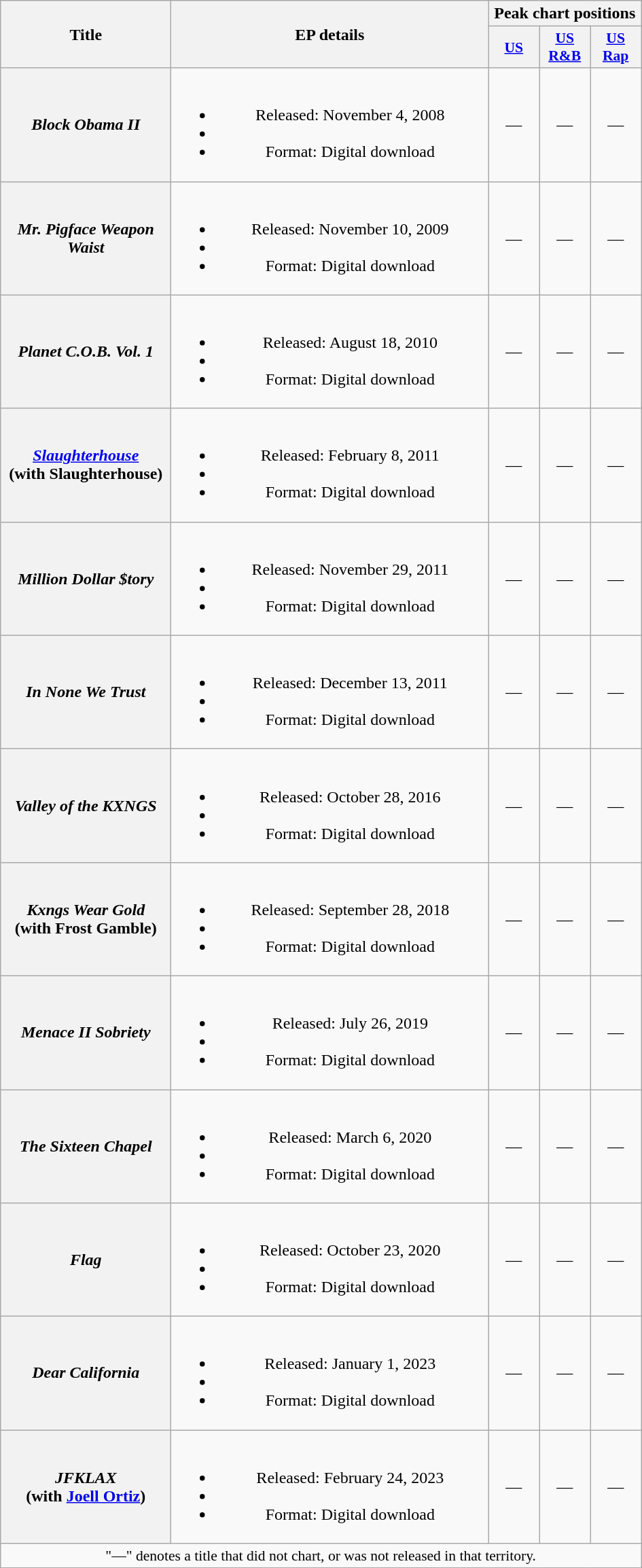<table class="wikitable plainrowheaders" style="text-align:center;">
<tr>
<th scope="col" rowspan="2" style="width:10em;">Title</th>
<th scope="col" rowspan="2" style="width:19em;">EP details</th>
<th scope="col" colspan="3">Peak chart positions</th>
</tr>
<tr>
<th scope="col" style="width:3em;font-size:90%;"><a href='#'>US</a></th>
<th scope="col" style="width:3em;font-size:90%;"><a href='#'>US R&B</a></th>
<th scope="col" style="width:3em;font-size:90%;"><a href='#'>US<br>Rap</a></th>
</tr>
<tr>
<th scope="row"><em>Block Obama II</em></th>
<td><br><ul><li>Released: November 4, 2008</li><li></li><li>Format: Digital download</li></ul></td>
<td>—</td>
<td>—</td>
<td>—</td>
</tr>
<tr>
<th scope="row"><em>Mr. Pigface Weapon Waist</em></th>
<td><br><ul><li>Released: November 10, 2009</li><li></li><li>Format: Digital download</li></ul></td>
<td>—</td>
<td>—</td>
<td>—</td>
</tr>
<tr>
<th scope="row"><em>Planet C.O.B. Vol. 1</em></th>
<td><br><ul><li>Released: August 18, 2010</li><li></li><li>Format: Digital download</li></ul></td>
<td>—</td>
<td>—</td>
<td>—</td>
</tr>
<tr>
<th scope="row"><em><a href='#'>Slaughterhouse</a></em><br><span>(with Slaughterhouse)</span></th>
<td><br><ul><li>Released: February 8, 2011</li><li></li><li>Format: Digital download</li></ul></td>
<td>—</td>
<td>—</td>
<td>—</td>
</tr>
<tr>
<th scope="row"><em>Million Dollar $tory</em></th>
<td><br><ul><li>Released: November 29, 2011</li><li></li><li>Format: Digital download</li></ul></td>
<td>—</td>
<td>—</td>
<td>—</td>
</tr>
<tr>
<th scope="row"><em>In None We Trust</em></th>
<td><br><ul><li>Released: December 13, 2011</li><li></li><li>Format: Digital download</li></ul></td>
<td>—</td>
<td>—</td>
<td>—</td>
</tr>
<tr>
<th scope="row"><em>Valley of the KXNGS</em></th>
<td><br><ul><li>Released: October 28, 2016</li><li></li><li>Format: Digital download</li></ul></td>
<td>—</td>
<td>—</td>
<td>—</td>
</tr>
<tr>
<th scope="row"><em>Kxngs Wear Gold</em><br><span>(with Frost Gamble)</span></th>
<td><br><ul><li>Released: September 28, 2018</li><li></li><li>Format: Digital download</li></ul></td>
<td>—</td>
<td>—</td>
<td>—</td>
</tr>
<tr>
<th scope="row"><em>Menace II Sobriety</em></th>
<td><br><ul><li>Released: July 26, 2019</li><li></li><li>Format: Digital download</li></ul></td>
<td>—</td>
<td>—</td>
<td>—</td>
</tr>
<tr>
<th scope="row"><em>The Sixteen Chapel</em></th>
<td><br><ul><li>Released: March 6, 2020</li><li></li><li>Format: Digital download</li></ul></td>
<td>—</td>
<td>—</td>
<td>—</td>
</tr>
<tr>
<th scope="row"><em>Flag</em></th>
<td><br><ul><li>Released: October 23, 2020</li><li></li><li>Format: Digital download</li></ul></td>
<td>—</td>
<td>—</td>
<td>—</td>
</tr>
<tr>
<th scope="row"><em>Dear California</em></th>
<td><br><ul><li>Released: January 1, 2023</li><li></li><li>Format: Digital download</li></ul></td>
<td>—</td>
<td>—</td>
<td>—</td>
</tr>
<tr>
<th scope="row"><em>JFKLAX</em><br><span>(with <a href='#'>Joell Ortiz</a>)</span></th>
<td><br><ul><li>Released: February 24, 2023</li><li></li><li>Format: Digital download</li></ul></td>
<td>—</td>
<td>—</td>
<td>—</td>
</tr>
<tr>
<td colspan="14" style="font-size:90%">"—" denotes a title that did not chart, or was not released in that territory.</td>
</tr>
</table>
